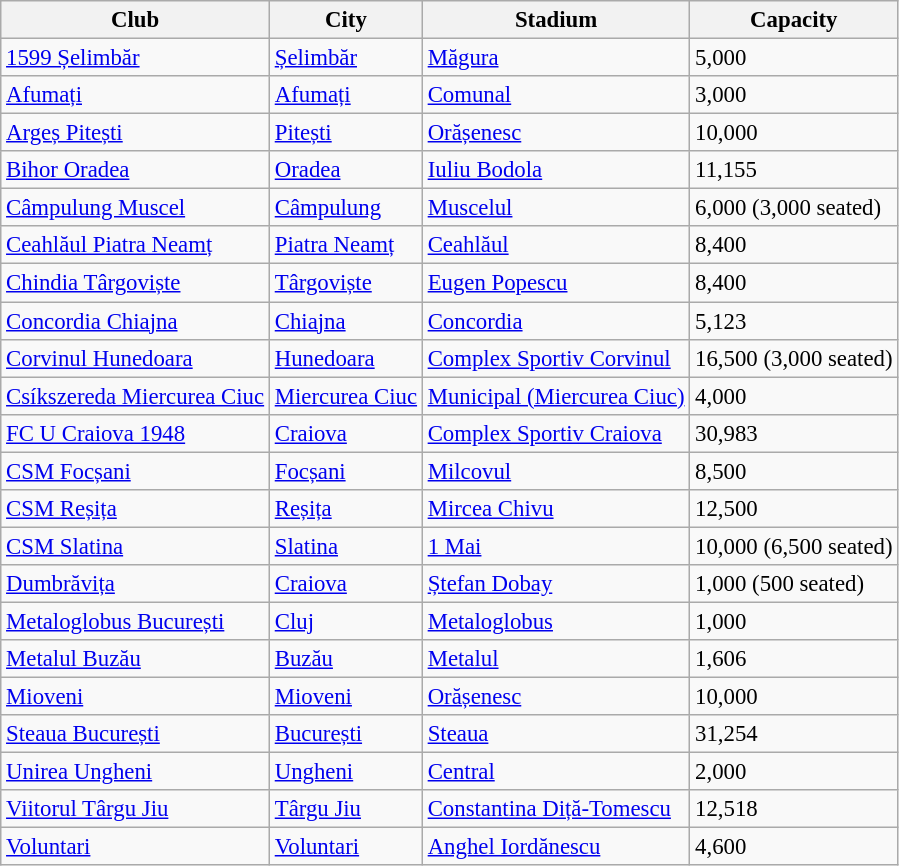<table class="wikitable sortable" style="font-size:95%">
<tr>
<th>Club</th>
<th>City</th>
<th>Stadium</th>
<th>Capacity</th>
</tr>
<tr>
<td><a href='#'>1599 Șelimbăr</a></td>
<td><a href='#'>Șelimbăr</a></td>
<td><a href='#'>Măgura</a></td>
<td>5,000</td>
</tr>
<tr>
<td><a href='#'>Afumați</a></td>
<td><a href='#'>Afumați</a></td>
<td><a href='#'>Comunal</a></td>
<td>3,000</td>
</tr>
<tr>
<td><a href='#'>Argeș Pitești</a></td>
<td><a href='#'>Pitești</a></td>
<td><a href='#'>Orășenesc</a></td>
<td>10,000</td>
</tr>
<tr>
<td><a href='#'>Bihor Oradea</a></td>
<td><a href='#'>Oradea</a></td>
<td><a href='#'>Iuliu Bodola</a></td>
<td>11,155</td>
</tr>
<tr>
<td><a href='#'>Câmpulung Muscel</a></td>
<td><a href='#'>Câmpulung</a></td>
<td><a href='#'>Muscelul</a></td>
<td>6,000 (3,000 seated)</td>
</tr>
<tr>
<td><a href='#'>Ceahlăul Piatra Neamț</a></td>
<td><a href='#'>Piatra Neamț</a></td>
<td><a href='#'>Ceahlăul</a></td>
<td>8,400</td>
</tr>
<tr>
<td><a href='#'>Chindia Târgoviște</a></td>
<td><a href='#'>Târgoviște</a></td>
<td><a href='#'>Eugen Popescu</a></td>
<td>8,400</td>
</tr>
<tr>
<td><a href='#'>Concordia Chiajna</a></td>
<td><a href='#'>Chiajna</a></td>
<td><a href='#'>Concordia</a></td>
<td>5,123</td>
</tr>
<tr>
<td><a href='#'>Corvinul Hunedoara</a></td>
<td><a href='#'>Hunedoara</a></td>
<td><a href='#'>Complex Sportiv Corvinul</a></td>
<td>16,500 (3,000 seated)</td>
</tr>
<tr>
<td><a href='#'>Csíkszereda Miercurea Ciuc</a></td>
<td><a href='#'>Miercurea Ciuc</a></td>
<td><a href='#'>Municipal (Miercurea Ciuc)</a></td>
<td>4,000</td>
</tr>
<tr>
<td><a href='#'>FC U Craiova 1948</a></td>
<td><a href='#'>Craiova</a></td>
<td><a href='#'>Complex Sportiv Craiova</a></td>
<td>30,983</td>
</tr>
<tr>
<td><a href='#'>CSM Focșani</a></td>
<td><a href='#'>Focșani</a></td>
<td><a href='#'>Milcovul</a></td>
<td>8,500</td>
</tr>
<tr>
<td><a href='#'>CSM Reșița</a></td>
<td><a href='#'>Reșița</a></td>
<td><a href='#'>Mircea Chivu</a></td>
<td>12,500</td>
</tr>
<tr>
<td><a href='#'>CSM Slatina</a></td>
<td><a href='#'>Slatina</a></td>
<td><a href='#'>1 Mai</a></td>
<td>10,000 (6,500 seated)</td>
</tr>
<tr>
<td><a href='#'>Dumbrăvița</a></td>
<td><a href='#'>Craiova</a></td>
<td><a href='#'>Ștefan Dobay</a></td>
<td>1,000 (500 seated)</td>
</tr>
<tr>
<td><a href='#'>Metaloglobus București</a></td>
<td><a href='#'>Cluj</a></td>
<td><a href='#'>Metaloglobus</a></td>
<td>1,000</td>
</tr>
<tr>
<td><a href='#'>Metalul Buzău</a></td>
<td><a href='#'>Buzău</a></td>
<td><a href='#'>Metalul</a></td>
<td>1,606</td>
</tr>
<tr>
<td><a href='#'>Mioveni</a></td>
<td><a href='#'>Mioveni</a></td>
<td><a href='#'>Orășenesc</a></td>
<td>10,000</td>
</tr>
<tr>
<td><a href='#'>Steaua București</a></td>
<td><a href='#'>București</a></td>
<td><a href='#'>Steaua</a></td>
<td>31,254</td>
</tr>
<tr>
<td><a href='#'>Unirea Ungheni</a></td>
<td><a href='#'>Ungheni</a></td>
<td><a href='#'>Central</a></td>
<td>2,000</td>
</tr>
<tr>
<td><a href='#'>Viitorul Târgu Jiu</a></td>
<td><a href='#'>Târgu Jiu</a></td>
<td><a href='#'>Constantina Diță-Tomescu</a></td>
<td>12,518</td>
</tr>
<tr>
<td><a href='#'>Voluntari</a></td>
<td><a href='#'>Voluntari</a></td>
<td><a href='#'>Anghel Iordănescu</a></td>
<td>4,600</td>
</tr>
</table>
